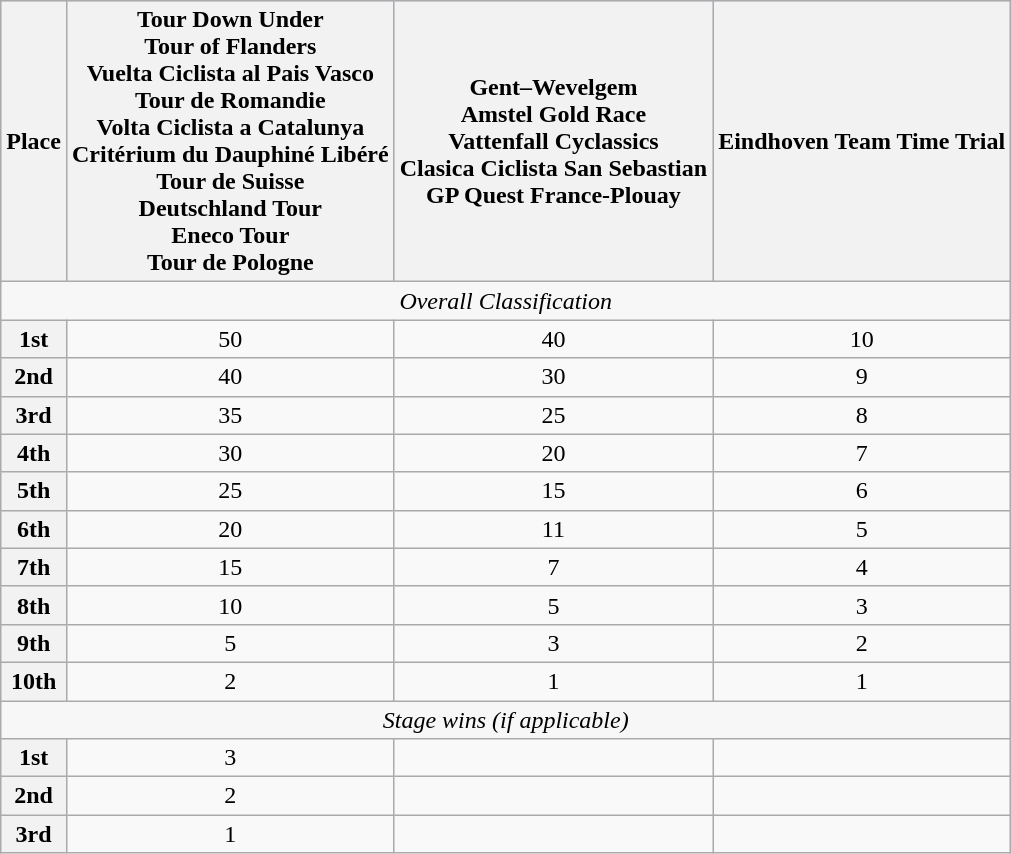<table class="wikitable">
<tr style="background:#ccccff;">
<th>Place</th>
<th>Tour Down Under<br>Tour of Flanders<br>Vuelta Ciclista al Pais Vasco<br>Tour de Romandie<br>Volta Ciclista a Catalunya<br>Critérium du Dauphiné Libéré<br>Tour de Suisse<br>Deutschland Tour<br>Eneco Tour<br>Tour de Pologne</th>
<th>Gent–Wevelgem<br>Amstel Gold Race<br>Vattenfall Cyclassics<br>Clasica Ciclista San Sebastian<br>GP Quest France-Plouay</th>
<th>Eindhoven Team Time Trial</th>
</tr>
<tr>
<td colspan=5 bgcolor=#f7f7f7 align=center><em>Overall Classification</em></td>
</tr>
<tr>
<th>1st</th>
<td align=center>50</td>
<td align=center>40</td>
<td align=center>10</td>
</tr>
<tr>
<th>2nd</th>
<td align=center>40</td>
<td align=center>30</td>
<td align=center>9</td>
</tr>
<tr>
<th>3rd</th>
<td align=center>35</td>
<td align=center>25</td>
<td align=center>8</td>
</tr>
<tr>
<th>4th</th>
<td align=center>30</td>
<td align=center>20</td>
<td align=center>7</td>
</tr>
<tr>
<th>5th</th>
<td align=center>25</td>
<td align=center>15</td>
<td align=center>6</td>
</tr>
<tr>
<th>6th</th>
<td align=center>20</td>
<td align=center>11</td>
<td align=center>5</td>
</tr>
<tr>
<th>7th</th>
<td align=center>15</td>
<td align=center>7</td>
<td align=center>4</td>
</tr>
<tr>
<th>8th</th>
<td align=center>10</td>
<td align=center>5</td>
<td align=center>3</td>
</tr>
<tr>
<th>9th</th>
<td align=center>5</td>
<td align=center>3</td>
<td align=center>2</td>
</tr>
<tr>
<th>10th</th>
<td align=center>2</td>
<td align=center>1</td>
<td align=center>1</td>
</tr>
<tr>
<td colspan=6 bgcolor=#f7f7f7 align=center><em>Stage wins (if applicable)</em></td>
</tr>
<tr>
<th>1st</th>
<td align=center>3</td>
<td></td>
<td></td>
</tr>
<tr>
<th>2nd</th>
<td align=center>2</td>
<td></td>
<td></td>
</tr>
<tr>
<th>3rd</th>
<td align=center>1</td>
<td></td>
<td></td>
</tr>
</table>
